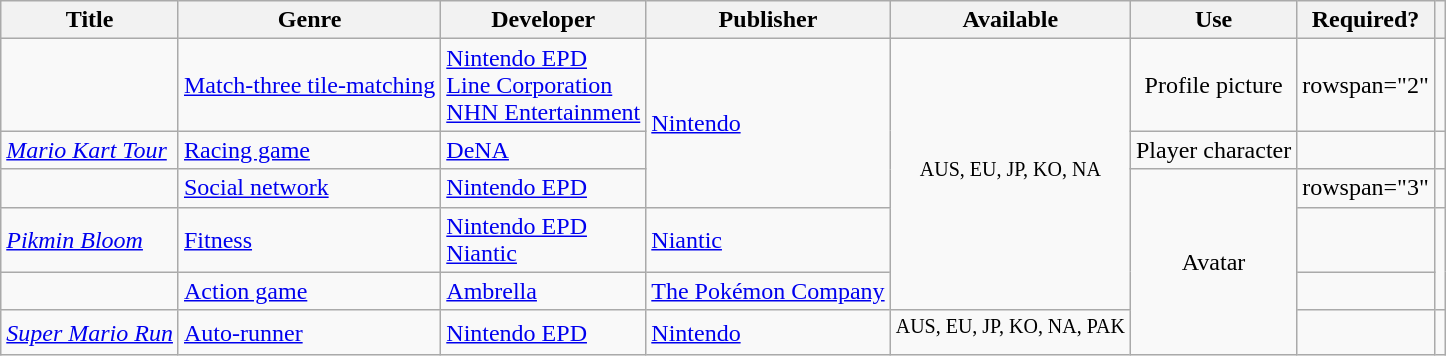<table class="wikitable" id="mobilelist">
<tr>
<th>Title</th>
<th>Genre</th>
<th>Developer</th>
<th>Publisher</th>
<th>Available</th>
<th>Use</th>
<th>Required?</th>
<th></th>
</tr>
<tr>
<td></td>
<td><a href='#'>Match-three tile-matching</a></td>
<td><a href='#'>Nintendo EPD</a><br><a href='#'>Line Corporation</a><br><a href='#'>NHN Entertainment</a></td>
<td rowspan="3"><a href='#'>Nintendo</a></td>
<td rowspan="5" align="center"><sup>AUS, EU, JP, KO, NA</sup></td>
<td align="center">Profile picture</td>
<td>rowspan="2" </td>
<td align="center"></td>
</tr>
<tr>
<td><em><a href='#'>Mario Kart Tour</a></em></td>
<td><a href='#'>Racing game</a></td>
<td><a href='#'>DeNA</a></td>
<td align="center">Player character</td>
<td align="center"></td>
</tr>
<tr>
<td></td>
<td><a href='#'>Social network</a></td>
<td><a href='#'>Nintendo EPD</a></td>
<td rowspan="4" align="center">Avatar</td>
<td>rowspan="3" </td>
<td align="center"></td>
</tr>
<tr>
<td><em><a href='#'>Pikmin Bloom</a></em></td>
<td><a href='#'>Fitness</a></td>
<td><a href='#'>Nintendo EPD</a><br><a href='#'>Niantic</a></td>
<td><a href='#'>Niantic</a></td>
<td align="center"></td>
</tr>
<tr>
<td></td>
<td><a href='#'>Action game</a></td>
<td><a href='#'>Ambrella</a></td>
<td><a href='#'>The Pokémon Company</a></td>
<td align="center"></td>
</tr>
<tr>
<td><em><a href='#'>Super Mario Run</a></em></td>
<td><a href='#'>Auto-runner</a></td>
<td><a href='#'>Nintendo EPD</a></td>
<td><a href='#'>Nintendo</a></td>
<td align="center"><sup>AUS, EU, JP, KO, NA, PAK</sup></td>
<td></td>
<td align="center"></td>
</tr>
</table>
